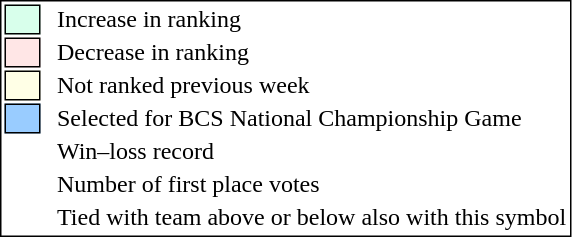<table style="border:1px solid black;">
<tr>
<td style="background:#D8FFEB; width:20px; border:1px solid black;"></td>
<td> </td>
<td>Increase in ranking</td>
</tr>
<tr>
<td style="background:#FFE6E6; width:20px; border:1px solid black;"></td>
<td> </td>
<td>Decrease in ranking</td>
</tr>
<tr>
<td style="background:#FFFFE6; width:20px; border:1px solid black;"></td>
<td> </td>
<td>Not ranked previous week</td>
</tr>
<tr>
<td style="background:#9cf; width:20px; border:1px solid black;"></td>
<td> </td>
<td>Selected for BCS National Championship Game</td>
</tr>
<tr>
<td></td>
<td> </td>
<td>Win–loss record</td>
</tr>
<tr>
<td></td>
<td> </td>
<td>Number of first place votes</td>
</tr>
<tr>
<td></td>
<td></td>
<td>Tied with team above or below also with this symbol</td>
</tr>
</table>
